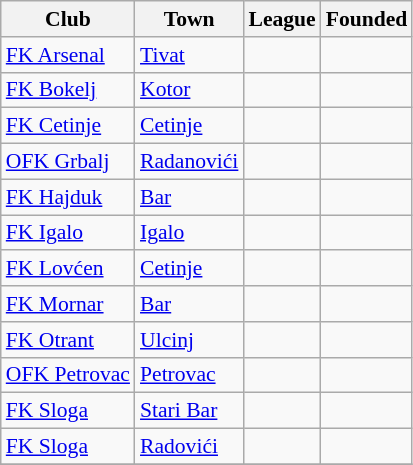<table class="wikitable sortable" style="font-size:90%">
<tr>
<th>Club</th>
<th>Town</th>
<th>League</th>
<th>Founded</th>
</tr>
<tr>
<td><a href='#'>FK Arsenal</a></td>
<td><a href='#'>Tivat</a></td>
<td></td>
<td></td>
</tr>
<tr>
<td><a href='#'>FK Bokelj</a></td>
<td><a href='#'>Kotor</a></td>
<td></td>
<td></td>
</tr>
<tr>
<td><a href='#'>FK Cetinje</a></td>
<td><a href='#'>Cetinje</a></td>
<td></td>
<td></td>
</tr>
<tr>
<td><a href='#'>OFK Grbalj</a></td>
<td><a href='#'>Radanovići</a></td>
<td></td>
<td></td>
</tr>
<tr>
<td><a href='#'>FK Hajduk</a></td>
<td><a href='#'>Bar</a></td>
<td></td>
<td></td>
</tr>
<tr>
<td><a href='#'>FK Igalo</a></td>
<td><a href='#'>Igalo</a></td>
<td></td>
<td></td>
</tr>
<tr>
<td><a href='#'>FK Lovćen</a></td>
<td><a href='#'>Cetinje</a></td>
<td></td>
<td></td>
</tr>
<tr>
<td><a href='#'>FK Mornar</a></td>
<td><a href='#'>Bar</a></td>
<td></td>
<td></td>
</tr>
<tr>
<td><a href='#'>FK Otrant</a></td>
<td><a href='#'>Ulcinj</a></td>
<td></td>
<td></td>
</tr>
<tr>
<td><a href='#'>OFK Petrovac</a></td>
<td><a href='#'>Petrovac</a></td>
<td></td>
<td></td>
</tr>
<tr Fk Orjen>
<td><a href='#'>FK Sloga</a></td>
<td><a href='#'>Stari Bar</a></td>
<td></td>
<td></td>
</tr>
<tr>
<td><a href='#'>FK Sloga</a></td>
<td><a href='#'>Radovići</a></td>
<td></td>
<td></td>
</tr>
<tr>
</tr>
</table>
